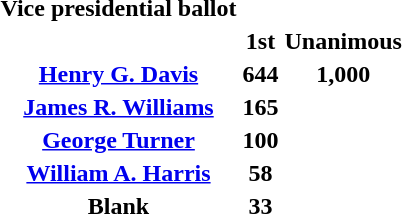<table class="imitable" style="text-align: center">
<tr>
<td Col span="4"><strong>Vice presidential ballot</strong></td>
</tr>
<tr>
<th></th>
<th>1st</th>
<th>Unanimous</th>
</tr>
<tr>
<th><a href='#'>Henry G. Davis</a></th>
<th>644</th>
<th>1,000</th>
</tr>
<tr>
<th><a href='#'>James R. Williams</a></th>
<th>165</th>
<th></th>
</tr>
<tr>
<th><a href='#'>George Turner</a></th>
<th>100</th>
<th></th>
</tr>
<tr>
<th><a href='#'>William A. Harris</a></th>
<th>58</th>
<th></th>
</tr>
<tr>
<th>Blank</th>
<th>33</th>
<th></th>
</tr>
</table>
